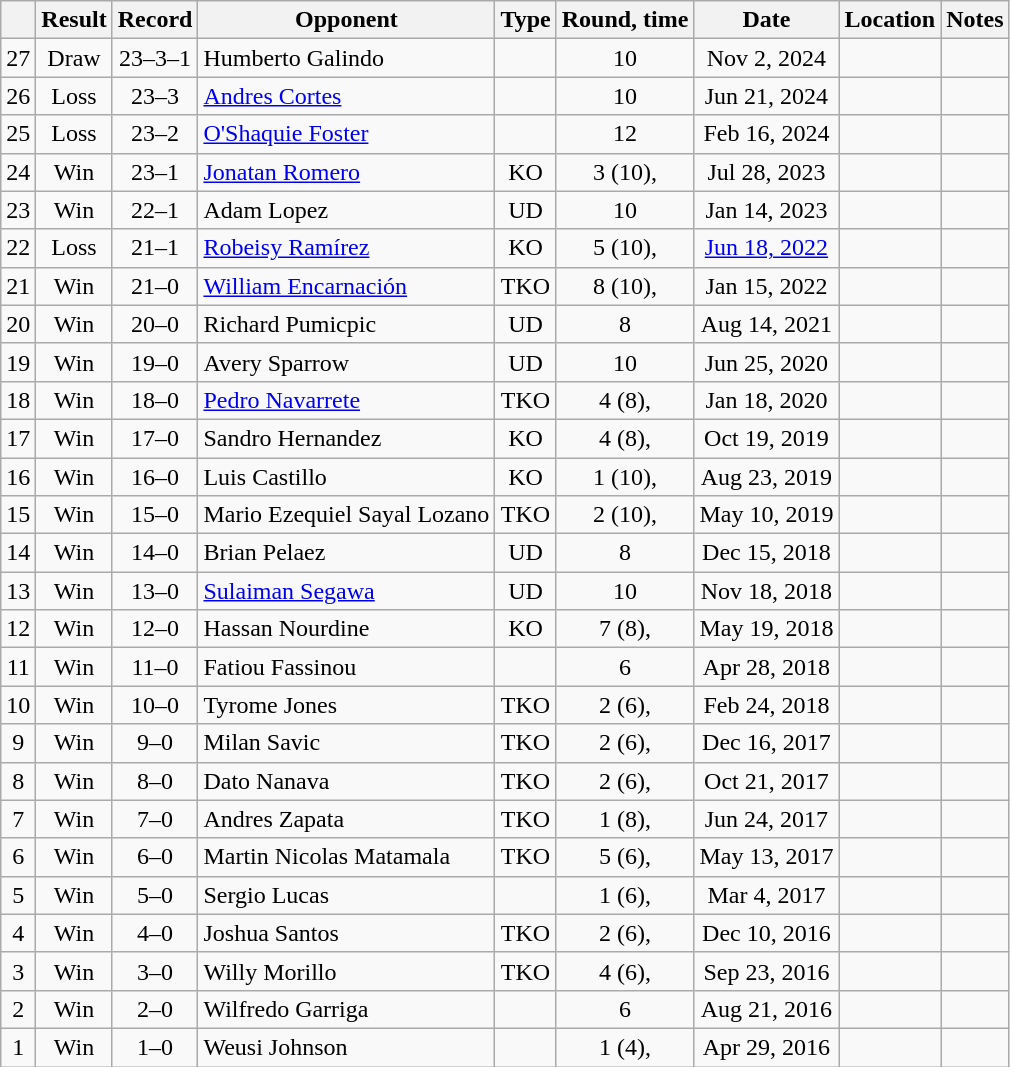<table class="wikitable" style="text-align:center">
<tr>
<th></th>
<th>Result</th>
<th>Record</th>
<th>Opponent</th>
<th>Type</th>
<th>Round, time</th>
<th>Date</th>
<th>Location</th>
<th>Notes</th>
</tr>
<tr>
<td>27</td>
<td>Draw</td>
<td>23–3–1</td>
<td align=left>Humberto Galindo</td>
<td></td>
<td>10</td>
<td>Nov 2, 2024</td>
<td align=left></td>
<td></td>
</tr>
<tr>
<td>26</td>
<td>Loss</td>
<td>23–3</td>
<td align=left><a href='#'>Andres Cortes</a></td>
<td></td>
<td>10</td>
<td>Jun 21, 2024</td>
<td align=left></td>
<td align=left></td>
</tr>
<tr>
<td>25</td>
<td>Loss</td>
<td>23–2</td>
<td align=left><a href='#'>O'Shaquie Foster</a></td>
<td></td>
<td>12</td>
<td>Feb 16, 2024</td>
<td align=left></td>
<td align=left></td>
</tr>
<tr>
<td>24</td>
<td>Win</td>
<td>23–1</td>
<td align=left><a href='#'>Jonatan Romero</a></td>
<td>KO</td>
<td>3 (10), </td>
<td>Jul 28, 2023</td>
<td align=left></td>
<td></td>
</tr>
<tr>
<td>23</td>
<td>Win</td>
<td>22–1</td>
<td align=left>Adam Lopez</td>
<td>UD</td>
<td>10</td>
<td>Jan 14, 2023</td>
<td align=left></td>
<td></td>
</tr>
<tr>
<td>22</td>
<td>Loss</td>
<td>21–1</td>
<td align=left><a href='#'>Robeisy Ramírez</a></td>
<td>KO</td>
<td>5 (10), </td>
<td><a href='#'>Jun 18, 2022</a></td>
<td align=left></td>
<td></td>
</tr>
<tr>
<td>21</td>
<td>Win</td>
<td>21–0</td>
<td align=left><a href='#'>William Encarnación</a></td>
<td>TKO</td>
<td>8 (10), </td>
<td>Jan 15, 2022</td>
<td align=left></td>
<td></td>
</tr>
<tr>
<td>20</td>
<td>Win</td>
<td>20–0</td>
<td align=left>Richard Pumicpic</td>
<td>UD</td>
<td>8</td>
<td>Aug 14, 2021</td>
<td align=left></td>
<td></td>
</tr>
<tr>
<td>19</td>
<td>Win</td>
<td>19–0</td>
<td align=left>Avery Sparrow</td>
<td>UD</td>
<td>10</td>
<td>Jun 25, 2020</td>
<td align=left></td>
<td></td>
</tr>
<tr>
<td>18</td>
<td>Win</td>
<td>18–0</td>
<td align=left><a href='#'>Pedro Navarrete</a></td>
<td>TKO</td>
<td>4 (8), </td>
<td>Jan 18, 2020</td>
<td align=left></td>
<td></td>
</tr>
<tr>
<td>17</td>
<td>Win</td>
<td>17–0</td>
<td align=left>Sandro Hernandez</td>
<td>KO</td>
<td>4 (8), </td>
<td>Oct 19, 2019</td>
<td align=left></td>
<td></td>
</tr>
<tr>
<td>16</td>
<td>Win</td>
<td>16–0</td>
<td align=left>Luis Castillo</td>
<td>KO</td>
<td>1 (10), </td>
<td>Aug 23, 2019</td>
<td align=left></td>
<td align=left></td>
</tr>
<tr>
<td>15</td>
<td>Win</td>
<td>15–0</td>
<td align=left>Mario Ezequiel Sayal Lozano</td>
<td>TKO</td>
<td>2 (10), </td>
<td>May 10, 2019</td>
<td align=left></td>
<td></td>
</tr>
<tr>
<td>14</td>
<td>Win</td>
<td>14–0</td>
<td align=left>Brian Pelaez</td>
<td>UD</td>
<td>8</td>
<td>Dec 15, 2018</td>
<td align=left></td>
<td></td>
</tr>
<tr>
<td>13</td>
<td>Win</td>
<td>13–0</td>
<td align=left><a href='#'>Sulaiman Segawa</a></td>
<td>UD</td>
<td>10</td>
<td>Nov 18, 2018</td>
<td align=left></td>
<td align=left></td>
</tr>
<tr>
<td>12</td>
<td>Win</td>
<td>12–0</td>
<td align=left>Hassan Nourdine</td>
<td>KO</td>
<td>7 (8), </td>
<td>May 19, 2018</td>
<td align=left></td>
<td></td>
</tr>
<tr>
<td>11</td>
<td>Win</td>
<td>11–0</td>
<td align=left>Fatiou Fassinou</td>
<td></td>
<td>6</td>
<td>Apr 28, 2018</td>
<td align=left></td>
<td></td>
</tr>
<tr>
<td>10</td>
<td>Win</td>
<td>10–0</td>
<td align=left>Tyrome Jones</td>
<td>TKO</td>
<td>2 (6), </td>
<td>Feb 24, 2018</td>
<td align=left></td>
<td></td>
</tr>
<tr>
<td>9</td>
<td>Win</td>
<td>9–0</td>
<td align=left>Milan Savic</td>
<td>TKO</td>
<td>2 (6), </td>
<td>Dec 16, 2017</td>
<td align=left></td>
<td></td>
</tr>
<tr>
<td>8</td>
<td>Win</td>
<td>8–0</td>
<td align=left>Dato Nanava</td>
<td>TKO</td>
<td>2 (6), </td>
<td>Oct 21, 2017</td>
<td align=left></td>
<td></td>
</tr>
<tr>
<td>7</td>
<td>Win</td>
<td>7–0</td>
<td align=left>Andres Zapata</td>
<td>TKO</td>
<td>1 (8), </td>
<td>Jun 24, 2017</td>
<td align=left></td>
<td></td>
</tr>
<tr>
<td>6</td>
<td>Win</td>
<td>6–0</td>
<td align=left>Martin Nicolas Matamala</td>
<td>TKO</td>
<td>5 (6), </td>
<td>May 13, 2017</td>
<td align=left></td>
<td></td>
</tr>
<tr>
<td>5</td>
<td>Win</td>
<td>5–0</td>
<td align=left>Sergio Lucas</td>
<td></td>
<td>1 (6), </td>
<td>Mar 4, 2017</td>
<td align=left></td>
<td></td>
</tr>
<tr>
<td>4</td>
<td>Win</td>
<td>4–0</td>
<td align=left>Joshua Santos</td>
<td>TKO</td>
<td>2 (6), </td>
<td>Dec 10, 2016</td>
<td align=left></td>
<td></td>
</tr>
<tr>
<td>3</td>
<td>Win</td>
<td>3–0</td>
<td align=left>Willy Morillo</td>
<td>TKO</td>
<td>4 (6), </td>
<td>Sep 23, 2016</td>
<td align=left></td>
<td></td>
</tr>
<tr>
<td>2</td>
<td>Win</td>
<td>2–0</td>
<td align=left>Wilfredo Garriga</td>
<td></td>
<td>6</td>
<td>Aug 21, 2016</td>
<td align=left></td>
<td></td>
</tr>
<tr>
<td>1</td>
<td>Win</td>
<td>1–0</td>
<td align=left>Weusi Johnson</td>
<td></td>
<td>1 (4), </td>
<td>Apr 29, 2016</td>
<td align=left></td>
<td></td>
</tr>
</table>
